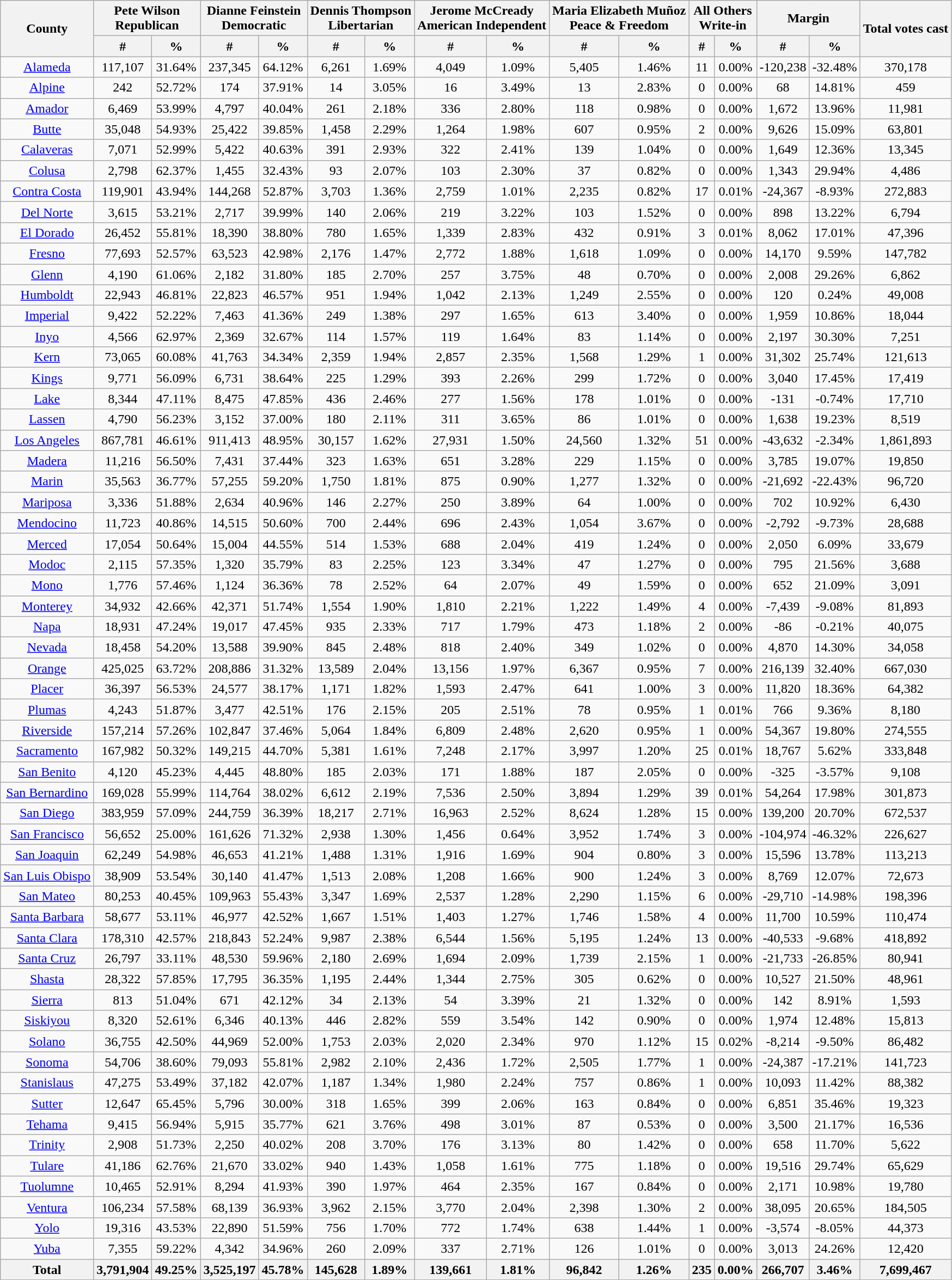<table class="wikitable sortable" style="text-align:center">
<tr>
<th rowspan="2">County</th>
<th style="text-align:center;" colspan="2">Pete Wilson<br>Republican</th>
<th style="text-align:center;" colspan="2">Dianne Feinstein<br>Democratic</th>
<th style="text-align:center;" colspan="2">Dennis Thompson<br>Libertarian</th>
<th style="text-align:center;" colspan="2">Jerome McCready<br>American Independent</th>
<th style="text-align:center;" colspan="2">Maria Elizabeth Muñoz<br>Peace & Freedom</th>
<th style="text-align:center;" colspan="2">All Others<br>Write-in</th>
<th style="text-align:center;" colspan="2">Margin</th>
<th style="text-align:center;" rowspan="2">Total votes cast</th>
</tr>
<tr>
<th style="text-align:center;" data-sort-type="number">#</th>
<th style="text-align:center;" data-sort-type="number">%</th>
<th style="text-align:center;" data-sort-type="number">#</th>
<th style="text-align:center;" data-sort-type="number">%</th>
<th style="text-align:center;" data-sort-type="number">#</th>
<th style="text-align:center;" data-sort-type="number">%</th>
<th style="text-align:center;" data-sort-type="number">#</th>
<th style="text-align:center;" data-sort-type="number">%</th>
<th style="text-align:center;" data-sort-type="number">#</th>
<th style="text-align:center;" data-sort-type="number">%</th>
<th style="text-align:center;" data-sort-type="number">#</th>
<th style="text-align:center;" data-sort-type="number">%</th>
<th style="text-align:center;" data-sort-type="number">#</th>
<th style="text-align:center;" data-sort-type="number">%</th>
</tr>
<tr style="text-align:center;">
<td><a href='#'>Alameda</a></td>
<td>117,107</td>
<td>31.64%</td>
<td>237,345</td>
<td>64.12%</td>
<td>6,261</td>
<td>1.69%</td>
<td>4,049</td>
<td>1.09%</td>
<td>5,405</td>
<td>1.46%</td>
<td>11</td>
<td>0.00%</td>
<td>-120,238</td>
<td>-32.48%</td>
<td>370,178</td>
</tr>
<tr style="text-align:center;">
<td><a href='#'>Alpine</a></td>
<td>242</td>
<td>52.72%</td>
<td>174</td>
<td>37.91%</td>
<td>14</td>
<td>3.05%</td>
<td>16</td>
<td>3.49%</td>
<td>13</td>
<td>2.83%</td>
<td>0</td>
<td>0.00%</td>
<td>68</td>
<td>14.81%</td>
<td>459</td>
</tr>
<tr style="text-align:center;">
<td><a href='#'>Amador</a></td>
<td>6,469</td>
<td>53.99%</td>
<td>4,797</td>
<td>40.04%</td>
<td>261</td>
<td>2.18%</td>
<td>336</td>
<td>2.80%</td>
<td>118</td>
<td>0.98%</td>
<td>0</td>
<td>0.00%</td>
<td>1,672</td>
<td>13.96%</td>
<td>11,981</td>
</tr>
<tr style="text-align:center;">
<td><a href='#'>Butte</a></td>
<td>35,048</td>
<td>54.93%</td>
<td>25,422</td>
<td>39.85%</td>
<td>1,458</td>
<td>2.29%</td>
<td>1,264</td>
<td>1.98%</td>
<td>607</td>
<td>0.95%</td>
<td>2</td>
<td>0.00%</td>
<td>9,626</td>
<td>15.09%</td>
<td>63,801</td>
</tr>
<tr style="text-align:center;">
<td><a href='#'>Calaveras</a></td>
<td>7,071</td>
<td>52.99%</td>
<td>5,422</td>
<td>40.63%</td>
<td>391</td>
<td>2.93%</td>
<td>322</td>
<td>2.41%</td>
<td>139</td>
<td>1.04%</td>
<td>0</td>
<td>0.00%</td>
<td>1,649</td>
<td>12.36%</td>
<td>13,345</td>
</tr>
<tr style="text-align:center;">
<td><a href='#'>Colusa</a></td>
<td>2,798</td>
<td>62.37%</td>
<td>1,455</td>
<td>32.43%</td>
<td>93</td>
<td>2.07%</td>
<td>103</td>
<td>2.30%</td>
<td>37</td>
<td>0.82%</td>
<td>0</td>
<td>0.00%</td>
<td>1,343</td>
<td>29.94%</td>
<td>4,486</td>
</tr>
<tr style="text-align:center;">
<td><a href='#'>Contra Costa</a></td>
<td>119,901</td>
<td>43.94%</td>
<td>144,268</td>
<td>52.87%</td>
<td>3,703</td>
<td>1.36%</td>
<td>2,759</td>
<td>1.01%</td>
<td>2,235</td>
<td>0.82%</td>
<td>17</td>
<td>0.01%</td>
<td>-24,367</td>
<td>-8.93%</td>
<td>272,883</td>
</tr>
<tr style="text-align:center;">
<td><a href='#'>Del Norte</a></td>
<td>3,615</td>
<td>53.21%</td>
<td>2,717</td>
<td>39.99%</td>
<td>140</td>
<td>2.06%</td>
<td>219</td>
<td>3.22%</td>
<td>103</td>
<td>1.52%</td>
<td>0</td>
<td>0.00%</td>
<td>898</td>
<td>13.22%</td>
<td>6,794</td>
</tr>
<tr style="text-align:center;">
<td><a href='#'>El Dorado</a></td>
<td>26,452</td>
<td>55.81%</td>
<td>18,390</td>
<td>38.80%</td>
<td>780</td>
<td>1.65%</td>
<td>1,339</td>
<td>2.83%</td>
<td>432</td>
<td>0.91%</td>
<td>3</td>
<td>0.01%</td>
<td>8,062</td>
<td>17.01%</td>
<td>47,396</td>
</tr>
<tr style="text-align:center;">
<td><a href='#'>Fresno</a></td>
<td>77,693</td>
<td>52.57%</td>
<td>63,523</td>
<td>42.98%</td>
<td>2,176</td>
<td>1.47%</td>
<td>2,772</td>
<td>1.88%</td>
<td>1,618</td>
<td>1.09%</td>
<td>0</td>
<td>0.00%</td>
<td>14,170</td>
<td>9.59%</td>
<td>147,782</td>
</tr>
<tr style="text-align:center;">
<td><a href='#'>Glenn</a></td>
<td>4,190</td>
<td>61.06%</td>
<td>2,182</td>
<td>31.80%</td>
<td>185</td>
<td>2.70%</td>
<td>257</td>
<td>3.75%</td>
<td>48</td>
<td>0.70%</td>
<td>0</td>
<td>0.00%</td>
<td>2,008</td>
<td>29.26%</td>
<td>6,862</td>
</tr>
<tr style="text-align:center;">
<td><a href='#'>Humboldt</a></td>
<td>22,943</td>
<td>46.81%</td>
<td>22,823</td>
<td>46.57%</td>
<td>951</td>
<td>1.94%</td>
<td>1,042</td>
<td>2.13%</td>
<td>1,249</td>
<td>2.55%</td>
<td>0</td>
<td>0.00%</td>
<td>120</td>
<td>0.24%</td>
<td>49,008</td>
</tr>
<tr style="text-align:center;">
<td><a href='#'>Imperial</a></td>
<td>9,422</td>
<td>52.22%</td>
<td>7,463</td>
<td>41.36%</td>
<td>249</td>
<td>1.38%</td>
<td>297</td>
<td>1.65%</td>
<td>613</td>
<td>3.40%</td>
<td>0</td>
<td>0.00%</td>
<td>1,959</td>
<td>10.86%</td>
<td>18,044</td>
</tr>
<tr style="text-align:center;">
<td><a href='#'>Inyo</a></td>
<td>4,566</td>
<td>62.97%</td>
<td>2,369</td>
<td>32.67%</td>
<td>114</td>
<td>1.57%</td>
<td>119</td>
<td>1.64%</td>
<td>83</td>
<td>1.14%</td>
<td>0</td>
<td>0.00%</td>
<td>2,197</td>
<td>30.30%</td>
<td>7,251</td>
</tr>
<tr style="text-align:center;">
<td><a href='#'>Kern</a></td>
<td>73,065</td>
<td>60.08%</td>
<td>41,763</td>
<td>34.34%</td>
<td>2,359</td>
<td>1.94%</td>
<td>2,857</td>
<td>2.35%</td>
<td>1,568</td>
<td>1.29%</td>
<td>1</td>
<td>0.00%</td>
<td>31,302</td>
<td>25.74%</td>
<td>121,613</td>
</tr>
<tr style="text-align:center;">
<td><a href='#'>Kings</a></td>
<td>9,771</td>
<td>56.09%</td>
<td>6,731</td>
<td>38.64%</td>
<td>225</td>
<td>1.29%</td>
<td>393</td>
<td>2.26%</td>
<td>299</td>
<td>1.72%</td>
<td>0</td>
<td>0.00%</td>
<td>3,040</td>
<td>17.45%</td>
<td>17,419</td>
</tr>
<tr style="text-align:center;">
<td><a href='#'>Lake</a></td>
<td>8,344</td>
<td>47.11%</td>
<td>8,475</td>
<td>47.85%</td>
<td>436</td>
<td>2.46%</td>
<td>277</td>
<td>1.56%</td>
<td>178</td>
<td>1.01%</td>
<td>0</td>
<td>0.00%</td>
<td>-131</td>
<td>-0.74%</td>
<td>17,710</td>
</tr>
<tr style="text-align:center;">
<td><a href='#'>Lassen</a></td>
<td>4,790</td>
<td>56.23%</td>
<td>3,152</td>
<td>37.00%</td>
<td>180</td>
<td>2.11%</td>
<td>311</td>
<td>3.65%</td>
<td>86</td>
<td>1.01%</td>
<td>0</td>
<td>0.00%</td>
<td>1,638</td>
<td>19.23%</td>
<td>8,519</td>
</tr>
<tr style="text-align:center;">
<td><a href='#'>Los Angeles</a></td>
<td>867,781</td>
<td>46.61%</td>
<td>911,413</td>
<td>48.95%</td>
<td>30,157</td>
<td>1.62%</td>
<td>27,931</td>
<td>1.50%</td>
<td>24,560</td>
<td>1.32%</td>
<td>51</td>
<td>0.00%</td>
<td>-43,632</td>
<td>-2.34%</td>
<td>1,861,893</td>
</tr>
<tr style="text-align:center;">
<td><a href='#'>Madera</a></td>
<td>11,216</td>
<td>56.50%</td>
<td>7,431</td>
<td>37.44%</td>
<td>323</td>
<td>1.63%</td>
<td>651</td>
<td>3.28%</td>
<td>229</td>
<td>1.15%</td>
<td>0</td>
<td>0.00%</td>
<td>3,785</td>
<td>19.07%</td>
<td>19,850</td>
</tr>
<tr style="text-align:center;">
<td><a href='#'>Marin</a></td>
<td>35,563</td>
<td>36.77%</td>
<td>57,255</td>
<td>59.20%</td>
<td>1,750</td>
<td>1.81%</td>
<td>875</td>
<td>0.90%</td>
<td>1,277</td>
<td>1.32%</td>
<td>0</td>
<td>0.00%</td>
<td>-21,692</td>
<td>-22.43%</td>
<td>96,720</td>
</tr>
<tr style="text-align:center;">
<td><a href='#'>Mariposa</a></td>
<td>3,336</td>
<td>51.88%</td>
<td>2,634</td>
<td>40.96%</td>
<td>146</td>
<td>2.27%</td>
<td>250</td>
<td>3.89%</td>
<td>64</td>
<td>1.00%</td>
<td>0</td>
<td>0.00%</td>
<td>702</td>
<td>10.92%</td>
<td>6,430</td>
</tr>
<tr style="text-align:center;">
<td><a href='#'>Mendocino</a></td>
<td>11,723</td>
<td>40.86%</td>
<td>14,515</td>
<td>50.60%</td>
<td>700</td>
<td>2.44%</td>
<td>696</td>
<td>2.43%</td>
<td>1,054</td>
<td>3.67%</td>
<td>0</td>
<td>0.00%</td>
<td>-2,792</td>
<td>-9.73%</td>
<td>28,688</td>
</tr>
<tr style="text-align:center;">
<td><a href='#'>Merced</a></td>
<td>17,054</td>
<td>50.64%</td>
<td>15,004</td>
<td>44.55%</td>
<td>514</td>
<td>1.53%</td>
<td>688</td>
<td>2.04%</td>
<td>419</td>
<td>1.24%</td>
<td>0</td>
<td>0.00%</td>
<td>2,050</td>
<td>6.09%</td>
<td>33,679</td>
</tr>
<tr style="text-align:center;">
<td><a href='#'>Modoc</a></td>
<td>2,115</td>
<td>57.35%</td>
<td>1,320</td>
<td>35.79%</td>
<td>83</td>
<td>2.25%</td>
<td>123</td>
<td>3.34%</td>
<td>47</td>
<td>1.27%</td>
<td>0</td>
<td>0.00%</td>
<td>795</td>
<td>21.56%</td>
<td>3,688</td>
</tr>
<tr style="text-align:center;">
<td><a href='#'>Mono</a></td>
<td>1,776</td>
<td>57.46%</td>
<td>1,124</td>
<td>36.36%</td>
<td>78</td>
<td>2.52%</td>
<td>64</td>
<td>2.07%</td>
<td>49</td>
<td>1.59%</td>
<td>0</td>
<td>0.00%</td>
<td>652</td>
<td>21.09%</td>
<td>3,091</td>
</tr>
<tr style="text-align:center;">
<td><a href='#'>Monterey</a></td>
<td>34,932</td>
<td>42.66%</td>
<td>42,371</td>
<td>51.74%</td>
<td>1,554</td>
<td>1.90%</td>
<td>1,810</td>
<td>2.21%</td>
<td>1,222</td>
<td>1.49%</td>
<td>4</td>
<td>0.00%</td>
<td>-7,439</td>
<td>-9.08%</td>
<td>81,893</td>
</tr>
<tr style="text-align:center;">
<td><a href='#'>Napa</a></td>
<td>18,931</td>
<td>47.24%</td>
<td>19,017</td>
<td>47.45%</td>
<td>935</td>
<td>2.33%</td>
<td>717</td>
<td>1.79%</td>
<td>473</td>
<td>1.18%</td>
<td>2</td>
<td>0.00%</td>
<td>-86</td>
<td>-0.21%</td>
<td>40,075</td>
</tr>
<tr style="text-align:center;">
<td><a href='#'>Nevada</a></td>
<td>18,458</td>
<td>54.20%</td>
<td>13,588</td>
<td>39.90%</td>
<td>845</td>
<td>2.48%</td>
<td>818</td>
<td>2.40%</td>
<td>349</td>
<td>1.02%</td>
<td>0</td>
<td>0.00%</td>
<td>4,870</td>
<td>14.30%</td>
<td>34,058</td>
</tr>
<tr style="text-align:center;">
<td><a href='#'>Orange</a></td>
<td>425,025</td>
<td>63.72%</td>
<td>208,886</td>
<td>31.32%</td>
<td>13,589</td>
<td>2.04%</td>
<td>13,156</td>
<td>1.97%</td>
<td>6,367</td>
<td>0.95%</td>
<td>7</td>
<td>0.00%</td>
<td>216,139</td>
<td>32.40%</td>
<td>667,030</td>
</tr>
<tr style="text-align:center;">
<td><a href='#'>Placer</a></td>
<td>36,397</td>
<td>56.53%</td>
<td>24,577</td>
<td>38.17%</td>
<td>1,171</td>
<td>1.82%</td>
<td>1,593</td>
<td>2.47%</td>
<td>641</td>
<td>1.00%</td>
<td>3</td>
<td>0.00%</td>
<td>11,820</td>
<td>18.36%</td>
<td>64,382</td>
</tr>
<tr style="text-align:center;">
<td><a href='#'>Plumas</a></td>
<td>4,243</td>
<td>51.87%</td>
<td>3,477</td>
<td>42.51%</td>
<td>176</td>
<td>2.15%</td>
<td>205</td>
<td>2.51%</td>
<td>78</td>
<td>0.95%</td>
<td>1</td>
<td>0.01%</td>
<td>766</td>
<td>9.36%</td>
<td>8,180</td>
</tr>
<tr style="text-align:center;">
<td><a href='#'>Riverside</a></td>
<td>157,214</td>
<td>57.26%</td>
<td>102,847</td>
<td>37.46%</td>
<td>5,064</td>
<td>1.84%</td>
<td>6,809</td>
<td>2.48%</td>
<td>2,620</td>
<td>0.95%</td>
<td>1</td>
<td>0.00%</td>
<td>54,367</td>
<td>19.80%</td>
<td>274,555</td>
</tr>
<tr style="text-align:center;">
<td><a href='#'>Sacramento</a></td>
<td>167,982</td>
<td>50.32%</td>
<td>149,215</td>
<td>44.70%</td>
<td>5,381</td>
<td>1.61%</td>
<td>7,248</td>
<td>2.17%</td>
<td>3,997</td>
<td>1.20%</td>
<td>25</td>
<td>0.01%</td>
<td>18,767</td>
<td>5.62%</td>
<td>333,848</td>
</tr>
<tr style="text-align:center;">
<td><a href='#'>San Benito</a></td>
<td>4,120</td>
<td>45.23%</td>
<td>4,445</td>
<td>48.80%</td>
<td>185</td>
<td>2.03%</td>
<td>171</td>
<td>1.88%</td>
<td>187</td>
<td>2.05%</td>
<td>0</td>
<td>0.00%</td>
<td>-325</td>
<td>-3.57%</td>
<td>9,108</td>
</tr>
<tr style="text-align:center;">
<td><a href='#'>San Bernardino</a></td>
<td>169,028</td>
<td>55.99%</td>
<td>114,764</td>
<td>38.02%</td>
<td>6,612</td>
<td>2.19%</td>
<td>7,536</td>
<td>2.50%</td>
<td>3,894</td>
<td>1.29%</td>
<td>39</td>
<td>0.01%</td>
<td>54,264</td>
<td>17.98%</td>
<td>301,873</td>
</tr>
<tr style="text-align:center;">
<td><a href='#'>San Diego</a></td>
<td>383,959</td>
<td>57.09%</td>
<td>244,759</td>
<td>36.39%</td>
<td>18,217</td>
<td>2.71%</td>
<td>16,963</td>
<td>2.52%</td>
<td>8,624</td>
<td>1.28%</td>
<td>15</td>
<td>0.00%</td>
<td>139,200</td>
<td>20.70%</td>
<td>672,537</td>
</tr>
<tr style="text-align:center;">
<td><a href='#'>San Francisco</a></td>
<td>56,652</td>
<td>25.00%</td>
<td>161,626</td>
<td>71.32%</td>
<td>2,938</td>
<td>1.30%</td>
<td>1,456</td>
<td>0.64%</td>
<td>3,952</td>
<td>1.74%</td>
<td>3</td>
<td>0.00%</td>
<td>-104,974</td>
<td>-46.32%</td>
<td>226,627</td>
</tr>
<tr style="text-align:center;">
<td><a href='#'>San Joaquin</a></td>
<td>62,249</td>
<td>54.98%</td>
<td>46,653</td>
<td>41.21%</td>
<td>1,488</td>
<td>1.31%</td>
<td>1,916</td>
<td>1.69%</td>
<td>904</td>
<td>0.80%</td>
<td>3</td>
<td>0.00%</td>
<td>15,596</td>
<td>13.78%</td>
<td>113,213</td>
</tr>
<tr style="text-align:center;">
<td><a href='#'>San Luis Obispo</a></td>
<td>38,909</td>
<td>53.54%</td>
<td>30,140</td>
<td>41.47%</td>
<td>1,513</td>
<td>2.08%</td>
<td>1,208</td>
<td>1.66%</td>
<td>900</td>
<td>1.24%</td>
<td>3</td>
<td>0.00%</td>
<td>8,769</td>
<td>12.07%</td>
<td>72,673</td>
</tr>
<tr style="text-align:center;">
<td><a href='#'>San Mateo</a></td>
<td>80,253</td>
<td>40.45%</td>
<td>109,963</td>
<td>55.43%</td>
<td>3,347</td>
<td>1.69%</td>
<td>2,537</td>
<td>1.28%</td>
<td>2,290</td>
<td>1.15%</td>
<td>6</td>
<td>0.00%</td>
<td>-29,710</td>
<td>-14.98%</td>
<td>198,396</td>
</tr>
<tr style="text-align:center;">
<td><a href='#'>Santa Barbara</a></td>
<td>58,677</td>
<td>53.11%</td>
<td>46,977</td>
<td>42.52%</td>
<td>1,667</td>
<td>1.51%</td>
<td>1,403</td>
<td>1.27%</td>
<td>1,746</td>
<td>1.58%</td>
<td>4</td>
<td>0.00%</td>
<td>11,700</td>
<td>10.59%</td>
<td>110,474</td>
</tr>
<tr style="text-align:center;">
<td><a href='#'>Santa Clara</a></td>
<td>178,310</td>
<td>42.57%</td>
<td>218,843</td>
<td>52.24%</td>
<td>9,987</td>
<td>2.38%</td>
<td>6,544</td>
<td>1.56%</td>
<td>5,195</td>
<td>1.24%</td>
<td>13</td>
<td>0.00%</td>
<td>-40,533</td>
<td>-9.68%</td>
<td>418,892</td>
</tr>
<tr style="text-align:center;">
<td><a href='#'>Santa Cruz</a></td>
<td>26,797</td>
<td>33.11%</td>
<td>48,530</td>
<td>59.96%</td>
<td>2,180</td>
<td>2.69%</td>
<td>1,694</td>
<td>2.09%</td>
<td>1,739</td>
<td>2.15%</td>
<td>1</td>
<td>0.00%</td>
<td>-21,733</td>
<td>-26.85%</td>
<td>80,941</td>
</tr>
<tr style="text-align:center;">
<td><a href='#'>Shasta</a></td>
<td>28,322</td>
<td>57.85%</td>
<td>17,795</td>
<td>36.35%</td>
<td>1,195</td>
<td>2.44%</td>
<td>1,344</td>
<td>2.75%</td>
<td>305</td>
<td>0.62%</td>
<td>0</td>
<td>0.00%</td>
<td>10,527</td>
<td>21.50%</td>
<td>48,961</td>
</tr>
<tr style="text-align:center;">
<td><a href='#'>Sierra</a></td>
<td>813</td>
<td>51.04%</td>
<td>671</td>
<td>42.12%</td>
<td>34</td>
<td>2.13%</td>
<td>54</td>
<td>3.39%</td>
<td>21</td>
<td>1.32%</td>
<td>0</td>
<td>0.00%</td>
<td>142</td>
<td>8.91%</td>
<td>1,593</td>
</tr>
<tr style="text-align:center;">
<td><a href='#'>Siskiyou</a></td>
<td>8,320</td>
<td>52.61%</td>
<td>6,346</td>
<td>40.13%</td>
<td>446</td>
<td>2.82%</td>
<td>559</td>
<td>3.54%</td>
<td>142</td>
<td>0.90%</td>
<td>0</td>
<td>0.00%</td>
<td>1,974</td>
<td>12.48%</td>
<td>15,813</td>
</tr>
<tr style="text-align:center;">
<td><a href='#'>Solano</a></td>
<td>36,755</td>
<td>42.50%</td>
<td>44,969</td>
<td>52.00%</td>
<td>1,753</td>
<td>2.03%</td>
<td>2,020</td>
<td>2.34%</td>
<td>970</td>
<td>1.12%</td>
<td>15</td>
<td>0.02%</td>
<td>-8,214</td>
<td>-9.50%</td>
<td>86,482</td>
</tr>
<tr style="text-align:center;">
<td><a href='#'>Sonoma</a></td>
<td>54,706</td>
<td>38.60%</td>
<td>79,093</td>
<td>55.81%</td>
<td>2,982</td>
<td>2.10%</td>
<td>2,436</td>
<td>1.72%</td>
<td>2,505</td>
<td>1.77%</td>
<td>1</td>
<td>0.00%</td>
<td>-24,387</td>
<td>-17.21%</td>
<td>141,723</td>
</tr>
<tr style="text-align:center;">
<td><a href='#'>Stanislaus</a></td>
<td>47,275</td>
<td>53.49%</td>
<td>37,182</td>
<td>42.07%</td>
<td>1,187</td>
<td>1.34%</td>
<td>1,980</td>
<td>2.24%</td>
<td>757</td>
<td>0.86%</td>
<td>1</td>
<td>0.00%</td>
<td>10,093</td>
<td>11.42%</td>
<td>88,382</td>
</tr>
<tr style="text-align:center;">
<td><a href='#'>Sutter</a></td>
<td>12,647</td>
<td>65.45%</td>
<td>5,796</td>
<td>30.00%</td>
<td>318</td>
<td>1.65%</td>
<td>399</td>
<td>2.06%</td>
<td>163</td>
<td>0.84%</td>
<td>0</td>
<td>0.00%</td>
<td>6,851</td>
<td>35.46%</td>
<td>19,323</td>
</tr>
<tr style="text-align:center;">
<td><a href='#'>Tehama</a></td>
<td>9,415</td>
<td>56.94%</td>
<td>5,915</td>
<td>35.77%</td>
<td>621</td>
<td>3.76%</td>
<td>498</td>
<td>3.01%</td>
<td>87</td>
<td>0.53%</td>
<td>0</td>
<td>0.00%</td>
<td>3,500</td>
<td>21.17%</td>
<td>16,536</td>
</tr>
<tr style="text-align:center;">
<td><a href='#'>Trinity</a></td>
<td>2,908</td>
<td>51.73%</td>
<td>2,250</td>
<td>40.02%</td>
<td>208</td>
<td>3.70%</td>
<td>176</td>
<td>3.13%</td>
<td>80</td>
<td>1.42%</td>
<td>0</td>
<td>0.00%</td>
<td>658</td>
<td>11.70%</td>
<td>5,622</td>
</tr>
<tr style="text-align:center;">
<td><a href='#'>Tulare</a></td>
<td>41,186</td>
<td>62.76%</td>
<td>21,670</td>
<td>33.02%</td>
<td>940</td>
<td>1.43%</td>
<td>1,058</td>
<td>1.61%</td>
<td>775</td>
<td>1.18%</td>
<td>0</td>
<td>0.00%</td>
<td>19,516</td>
<td>29.74%</td>
<td>65,629</td>
</tr>
<tr style="text-align:center;">
<td><a href='#'>Tuolumne</a></td>
<td>10,465</td>
<td>52.91%</td>
<td>8,294</td>
<td>41.93%</td>
<td>390</td>
<td>1.97%</td>
<td>464</td>
<td>2.35%</td>
<td>167</td>
<td>0.84%</td>
<td>0</td>
<td>0.00%</td>
<td>2,171</td>
<td>10.98%</td>
<td>19,780</td>
</tr>
<tr style="text-align:center;">
<td><a href='#'>Ventura</a></td>
<td>106,234</td>
<td>57.58%</td>
<td>68,139</td>
<td>36.93%</td>
<td>3,962</td>
<td>2.15%</td>
<td>3,770</td>
<td>2.04%</td>
<td>2,398</td>
<td>1.30%</td>
<td>2</td>
<td>0.00%</td>
<td>38,095</td>
<td>20.65%</td>
<td>184,505</td>
</tr>
<tr style="text-align:center;">
<td><a href='#'>Yolo</a></td>
<td>19,316</td>
<td>43.53%</td>
<td>22,890</td>
<td>51.59%</td>
<td>756</td>
<td>1.70%</td>
<td>772</td>
<td>1.74%</td>
<td>638</td>
<td>1.44%</td>
<td>1</td>
<td>0.00%</td>
<td>-3,574</td>
<td>-8.05%</td>
<td>44,373</td>
</tr>
<tr style="text-align:center;">
<td><a href='#'>Yuba</a></td>
<td>7,355</td>
<td>59.22%</td>
<td>4,342</td>
<td>34.96%</td>
<td>260</td>
<td>2.09%</td>
<td>337</td>
<td>2.71%</td>
<td>126</td>
<td>1.01%</td>
<td>0</td>
<td>0.00%</td>
<td>3,013</td>
<td>24.26%</td>
<td>12,420</td>
</tr>
<tr style="text-align:center;">
<th>Total</th>
<th>3,791,904</th>
<th>49.25%</th>
<th>3,525,197</th>
<th>45.78%</th>
<th>145,628</th>
<th>1.89%</th>
<th>139,661</th>
<th>1.81%</th>
<th>96,842</th>
<th>1.26%</th>
<th>235</th>
<th>0.00%</th>
<th>266,707</th>
<th>3.46%</th>
<th>7,699,467</th>
</tr>
</table>
